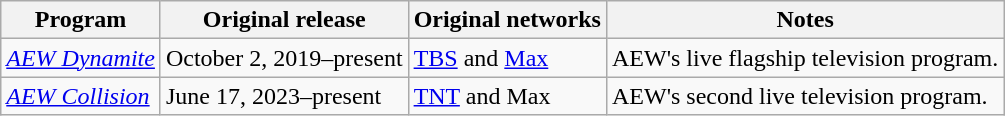<table class="wikitable">
<tr>
<th>Program</th>
<th>Original release</th>
<th>Original networks</th>
<th>Notes</th>
</tr>
<tr>
<td><em><a href='#'>AEW Dynamite</a></em></td>
<td>October 2, 2019–present</td>
<td><a href='#'>TBS</a> and <a href='#'>Max</a></td>
<td>AEW's live flagship television program.</td>
</tr>
<tr>
<td><em><a href='#'>AEW Collision</a></em></td>
<td>June 17, 2023–present</td>
<td><a href='#'>TNT</a> and Max</td>
<td>AEW's second live television program.</td>
</tr>
</table>
